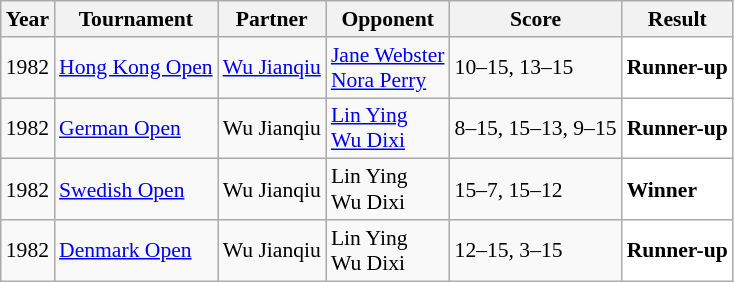<table class="sortable wikitable" style="font-size:90%;">
<tr>
<th>Year</th>
<th>Tournament</th>
<th>Partner</th>
<th>Opponent</th>
<th>Score</th>
<th>Result</th>
</tr>
<tr>
<td align="center">1982</td>
<td align="left"><a href='#'>Hong Kong Open</a></td>
<td align="left"> <a href='#'>Wu Jianqiu</a></td>
<td align="left"> <a href='#'>Jane Webster</a> <br> <a href='#'>Nora Perry</a></td>
<td align="left">10–15, 13–15</td>
<td style="text-align:left; background:white"> <strong>Runner-up</strong></td>
</tr>
<tr>
<td align="center">1982</td>
<td align="left"><a href='#'>German Open</a></td>
<td align="left"> Wu Jianqiu</td>
<td align="left"> <a href='#'>Lin Ying</a><br>  <a href='#'>Wu Dixi</a></td>
<td align="left">8–15, 15–13, 9–15</td>
<td style="text-align:left; background:white"> <strong>Runner-up</strong></td>
</tr>
<tr>
<td align="center">1982</td>
<td align="left"><a href='#'>Swedish Open</a></td>
<td align="left"> Wu Jianqiu</td>
<td align="left"> Lin Ying<br>  Wu Dixi</td>
<td align="left">15–7, 15–12</td>
<td style="text-align:left; background:white"> <strong>Winner</strong></td>
</tr>
<tr>
<td align="center">1982</td>
<td align="left"><a href='#'>Denmark Open</a></td>
<td align="left"> Wu Jianqiu</td>
<td align="left"> Lin Ying <br>  Wu Dixi</td>
<td align="left">12–15, 3–15</td>
<td style="text-align:left; background:white"> <strong>Runner-up</strong></td>
</tr>
</table>
